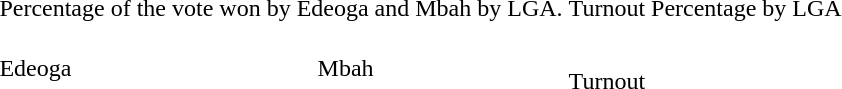<table align=center>
<tr>
<td colspan=2>Percentage of the vote won by Edeoga and Mbah by LGA.</td>
<td width=220px>Turnout Percentage by LGA</td>
</tr>
<tr>
<td><br>Edeoga<br>  <br> </td>
<td><br>Mbah<br>  <br> </td>
<td><br>Turnout<br> </td>
</tr>
</table>
